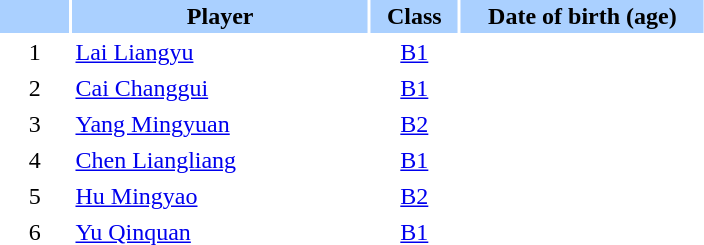<table class="sortable" border="0" cellspacing="2" cellpadding="2">
<tr style="background-color:#AAD0FF">
<th width=8%></th>
<th width=34%>Player</th>
<th width=10%>Class</th>
<th width=28%>Date of birth (age)</th>
</tr>
<tr>
<td style="text-align: center;">1</td>
<td><a href='#'>Lai Liangyu</a></td>
<td style="text-align: center;"><a href='#'>B1</a></td>
<td style="text-align: center;"></td>
</tr>
<tr>
<td style="text-align: center;">2</td>
<td><a href='#'>Cai Changgui</a></td>
<td style="text-align: center;"><a href='#'>B1</a></td>
<td style="text-align: center;"></td>
</tr>
<tr>
<td style="text-align: center;">3</td>
<td><a href='#'>Yang Mingyuan</a></td>
<td style="text-align: center;"><a href='#'>B2</a></td>
<td style="text-align: center;"></td>
</tr>
<tr>
<td style="text-align: center;">4</td>
<td><a href='#'>Chen Liangliang</a></td>
<td style="text-align: center;"><a href='#'>B1</a></td>
<td style="text-align: center;"></td>
</tr>
<tr>
<td style="text-align: center;">5</td>
<td><a href='#'>Hu Mingyao</a></td>
<td style="text-align: center;"><a href='#'>B2</a></td>
<td style="text-align: center;"></td>
</tr>
<tr>
<td style="text-align: center;">6</td>
<td><a href='#'>Yu Qinquan</a></td>
<td style="text-align: center;"><a href='#'>B1</a></td>
<td style="text-align: center;"></td>
</tr>
</table>
